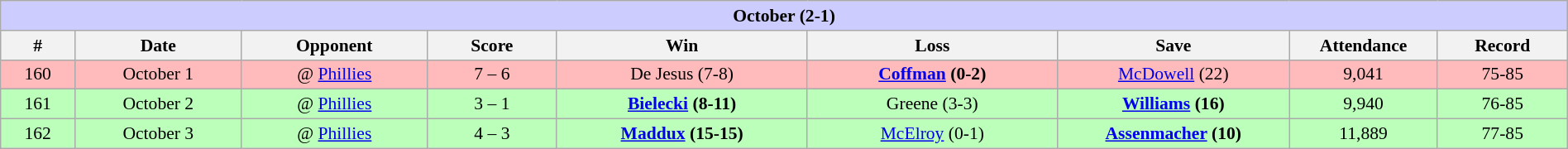<table class="wikitable collapsible collapsed" style="width:100%; font-size:.9em; margin:0;">
<tr>
<th colspan="9" style="background-color:#ccf;">October (2-1)</th>
</tr>
<tr>
<th bgcolor="#DDDDFF" width="4%">#</th>
<th bgcolor="#DDDDFF" width="9%">Date</th>
<th bgcolor="#DDDDFF" width="10%">Opponent</th>
<th bgcolor="#DDDDFF" width="7%">Score</th>
<th bgcolor="#DDDDFF" width="13.5%">Win</th>
<th bgcolor="#DDDDFF" width="13.5%">Loss</th>
<th bgcolor="#DDDDFF" width="12.5%">Save</th>
<th bgcolor="#DDDDFF" width="8%">Attendance</th>
<th bgcolor="#DDDDFF" width="7%">Record</th>
</tr>
<tr align="center" bgcolor="ffbbbb">
<td>160</td>
<td>October 1</td>
<td>@ <a href='#'>Phillies</a></td>
<td>7 – 6</td>
<td>De Jesus (7-8)</td>
<td><strong><a href='#'>Coffman</a> (0-2)</strong></td>
<td><a href='#'>McDowell</a> (22)</td>
<td>9,041</td>
<td>75-85</td>
</tr>
<tr align="center" bgcolor="bbffbb">
<td>161</td>
<td>October 2</td>
<td>@ <a href='#'>Phillies</a></td>
<td>3 – 1</td>
<td><strong><a href='#'>Bielecki</a> (8-11)</strong></td>
<td>Greene (3-3)</td>
<td><strong><a href='#'>Williams</a> (16)</strong></td>
<td>9,940</td>
<td>76-85</td>
</tr>
<tr align="center" bgcolor="bbffbb">
<td>162</td>
<td>October 3</td>
<td>@ <a href='#'>Phillies</a></td>
<td>4 – 3</td>
<td><strong><a href='#'>Maddux</a> (15-15)</strong></td>
<td><a href='#'>McElroy</a> (0-1)</td>
<td><strong><a href='#'>Assenmacher</a> (10)</strong></td>
<td>11,889</td>
<td>77-85</td>
</tr>
</table>
